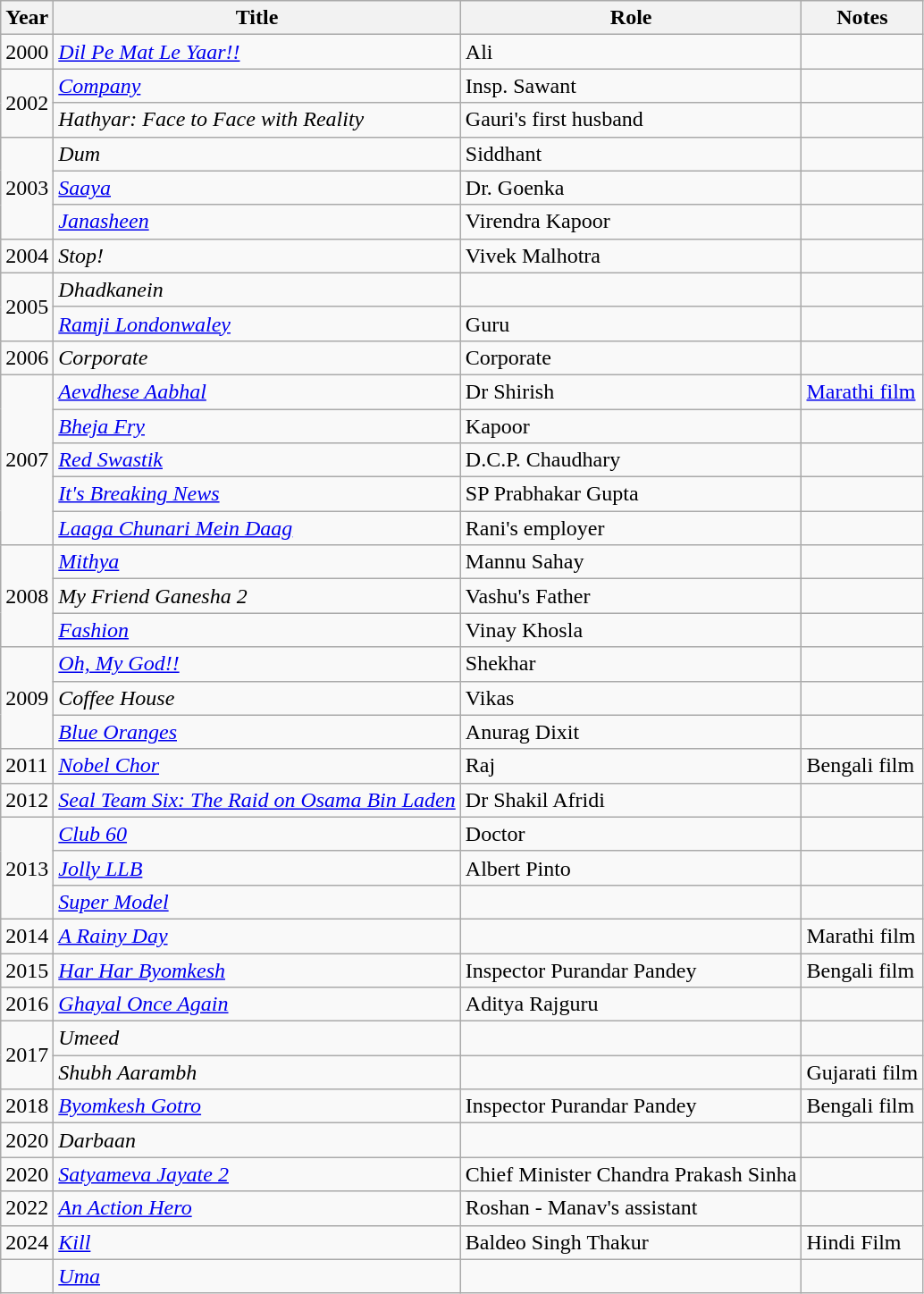<table class="wikitable">
<tr>
<th>Year</th>
<th>Title</th>
<th>Role</th>
<th>Notes</th>
</tr>
<tr>
<td>2000</td>
<td><em><a href='#'>Dil Pe Mat Le Yaar!!</a></em></td>
<td>Ali</td>
<td></td>
</tr>
<tr>
<td rowspan="2">2002</td>
<td><a href='#'><em>Company</em></a></td>
<td>Insp. Sawant</td>
<td></td>
</tr>
<tr>
<td><em>Hathyar: Face to Face with Reality</em></td>
<td>Gauri's first husband</td>
<td></td>
</tr>
<tr>
<td rowspan="3">2003</td>
<td><em>Dum</em></td>
<td>Siddhant</td>
<td></td>
</tr>
<tr>
<td><a href='#'><em>Saaya</em></a></td>
<td>Dr. Goenka</td>
<td></td>
</tr>
<tr>
<td><em><a href='#'>Janasheen</a></em></td>
<td>Virendra Kapoor</td>
<td></td>
</tr>
<tr>
<td>2004</td>
<td><em>Stop!</em></td>
<td>Vivek Malhotra</td>
<td></td>
</tr>
<tr>
<td rowspan="2">2005</td>
<td><em>Dhadkanein</em></td>
<td></td>
<td></td>
</tr>
<tr>
<td><em><a href='#'>Ramji Londonwaley</a></em></td>
<td>Guru</td>
<td></td>
</tr>
<tr>
<td>2006</td>
<td><em>Corporate</em></td>
<td>Corporate</td>
<td></td>
</tr>
<tr>
<td rowspan="5">2007</td>
<td><em><a href='#'>Aevdhese Aabhal</a></em></td>
<td>Dr Shirish</td>
<td><a href='#'>Marathi film</a></td>
</tr>
<tr>
<td><a href='#'><em>Bheja Fry</em></a></td>
<td>Kapoor</td>
<td></td>
</tr>
<tr>
<td><em><a href='#'>Red Swastik</a></em></td>
<td>D.C.P. Chaudhary</td>
<td></td>
</tr>
<tr>
<td><em><a href='#'>It's Breaking News</a></em></td>
<td>SP Prabhakar Gupta</td>
<td></td>
</tr>
<tr>
<td><em><a href='#'>Laaga Chunari Mein Daag</a></em></td>
<td>Rani's employer</td>
<td></td>
</tr>
<tr>
<td rowspan="3">2008</td>
<td><em><a href='#'>Mithya</a></em></td>
<td>Mannu Sahay</td>
<td></td>
</tr>
<tr>
<td><em>My Friend Ganesha 2</em></td>
<td>Vashu's Father</td>
<td></td>
</tr>
<tr>
<td><a href='#'><em>Fashion</em></a></td>
<td>Vinay Khosla</td>
<td></td>
</tr>
<tr>
<td rowspan="3">2009</td>
<td><em><a href='#'>Oh, My God!!</a></em></td>
<td>Shekhar</td>
<td></td>
</tr>
<tr>
<td><em>Coffee House</em></td>
<td>Vikas</td>
<td></td>
</tr>
<tr>
<td><em><a href='#'>Blue Oranges</a></em></td>
<td>Anurag Dixit</td>
<td></td>
</tr>
<tr>
<td>2011</td>
<td><em><a href='#'>Nobel Chor</a></em></td>
<td>Raj</td>
<td>Bengali film</td>
</tr>
<tr>
<td>2012</td>
<td><em><a href='#'>Seal Team Six: The Raid on Osama Bin Laden</a></em></td>
<td>Dr Shakil Afridi</td>
<td></td>
</tr>
<tr>
<td rowspan="3">2013</td>
<td><em><a href='#'>Club 60</a></em></td>
<td>Doctor</td>
<td></td>
</tr>
<tr>
<td><em><a href='#'>Jolly LLB</a></em></td>
<td>Albert Pinto</td>
<td></td>
</tr>
<tr>
<td><em><a href='#'>Super Model</a></em></td>
<td></td>
<td></td>
</tr>
<tr>
<td>2014</td>
<td><em><a href='#'>A Rainy Day</a></em></td>
<td></td>
<td>Marathi film</td>
</tr>
<tr>
<td>2015</td>
<td><em><a href='#'>Har Har Byomkesh</a></em></td>
<td>Inspector Purandar Pandey</td>
<td>Bengali film</td>
</tr>
<tr>
<td>2016</td>
<td><em><a href='#'>Ghayal Once Again</a></em></td>
<td>Aditya Rajguru</td>
<td></td>
</tr>
<tr>
<td rowspan="2">2017</td>
<td><em>Umeed</em></td>
<td></td>
<td></td>
</tr>
<tr>
<td><em>Shubh Aarambh</em></td>
<td></td>
<td>Gujarati film</td>
</tr>
<tr>
<td>2018</td>
<td><em><a href='#'>Byomkesh Gotro</a></em></td>
<td>Inspector Purandar Pandey</td>
<td>Bengali film</td>
</tr>
<tr>
<td>2020</td>
<td><em>Darbaan</em></td>
<td></td>
<td></td>
</tr>
<tr>
<td>2020</td>
<td><em><a href='#'>Satyameva Jayate 2</a></em></td>
<td>Chief Minister Chandra Prakash Sinha</td>
<td></td>
</tr>
<tr>
<td>2022</td>
<td><em><a href='#'>An Action Hero</a></em></td>
<td>Roshan - Manav's assistant</td>
<td></td>
</tr>
<tr>
<td>2024</td>
<td><em><a href='#'>Kill</a></em></td>
<td>Baldeo Singh Thakur</td>
<td>Hindi Film </td>
</tr>
<tr>
<td></td>
<td><em><a href='#'>Uma</a></em></td>
<td></td>
<td></td>
</tr>
</table>
